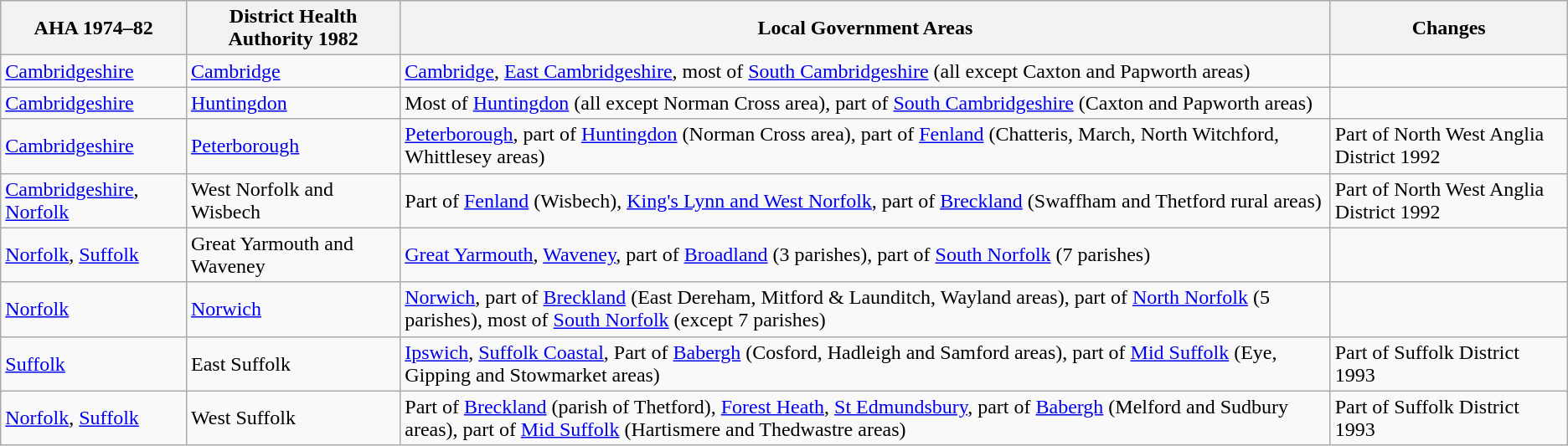<table class="wikitable">
<tr>
<th>AHA 1974–82</th>
<th>District Health Authority 1982</th>
<th>Local Government Areas</th>
<th>Changes</th>
</tr>
<tr>
<td><a href='#'>Cambridgeshire</a></td>
<td><a href='#'>Cambridge</a></td>
<td><a href='#'>Cambridge</a>, <a href='#'>East Cambridgeshire</a>, most of <a href='#'>South Cambridgeshire</a> (all except Caxton and Papworth areas)</td>
<td></td>
</tr>
<tr>
<td><a href='#'>Cambridgeshire</a></td>
<td><a href='#'>Huntingdon</a></td>
<td>Most of <a href='#'>Huntingdon</a> (all except Norman Cross area), part of <a href='#'>South Cambridgeshire</a> (Caxton and Papworth areas)</td>
<td></td>
</tr>
<tr>
<td><a href='#'>Cambridgeshire</a></td>
<td><a href='#'>Peterborough</a></td>
<td><a href='#'>Peterborough</a>, part of <a href='#'>Huntingdon</a> (Norman Cross area), part of <a href='#'>Fenland</a> (Chatteris, March, North Witchford, Whittlesey areas)</td>
<td>Part of North West Anglia District 1992</td>
</tr>
<tr>
<td><a href='#'>Cambridgeshire</a>, <a href='#'>Norfolk</a></td>
<td>West Norfolk and Wisbech</td>
<td>Part of <a href='#'>Fenland</a> (Wisbech), <a href='#'>King's Lynn and West Norfolk</a>, part of <a href='#'>Breckland</a> (Swaffham and Thetford rural areas)</td>
<td>Part of North West Anglia District 1992</td>
</tr>
<tr>
<td><a href='#'>Norfolk</a>, <a href='#'>Suffolk</a></td>
<td>Great Yarmouth and Waveney</td>
<td><a href='#'>Great Yarmouth</a>, <a href='#'>Waveney</a>, part of <a href='#'>Broadland</a> (3 parishes), part of <a href='#'>South Norfolk</a> (7 parishes)</td>
<td></td>
</tr>
<tr>
<td><a href='#'>Norfolk</a></td>
<td><a href='#'>Norwich</a></td>
<td><a href='#'>Norwich</a>, part of <a href='#'>Breckland</a> (East Dereham, Mitford & Launditch, Wayland areas), part of <a href='#'>North Norfolk</a> (5 parishes), most of <a href='#'>South Norfolk</a> (except 7 parishes)</td>
<td></td>
</tr>
<tr>
<td><a href='#'>Suffolk</a></td>
<td>East Suffolk</td>
<td><a href='#'>Ipswich</a>, <a href='#'>Suffolk Coastal</a>, Part of <a href='#'>Babergh</a> (Cosford, Hadleigh and Samford areas), part of <a href='#'>Mid Suffolk</a> (Eye, Gipping and Stowmarket areas)</td>
<td>Part of Suffolk District 1993</td>
</tr>
<tr>
<td><a href='#'>Norfolk</a>, <a href='#'>Suffolk</a></td>
<td>West Suffolk</td>
<td>Part of <a href='#'>Breckland</a> (parish of Thetford), <a href='#'>Forest Heath</a>, <a href='#'>St Edmundsbury</a>, part of <a href='#'>Babergh</a> (Melford and Sudbury areas), part of <a href='#'>Mid Suffolk</a> (Hartismere and Thedwastre areas)</td>
<td>Part of Suffolk District 1993</td>
</tr>
</table>
